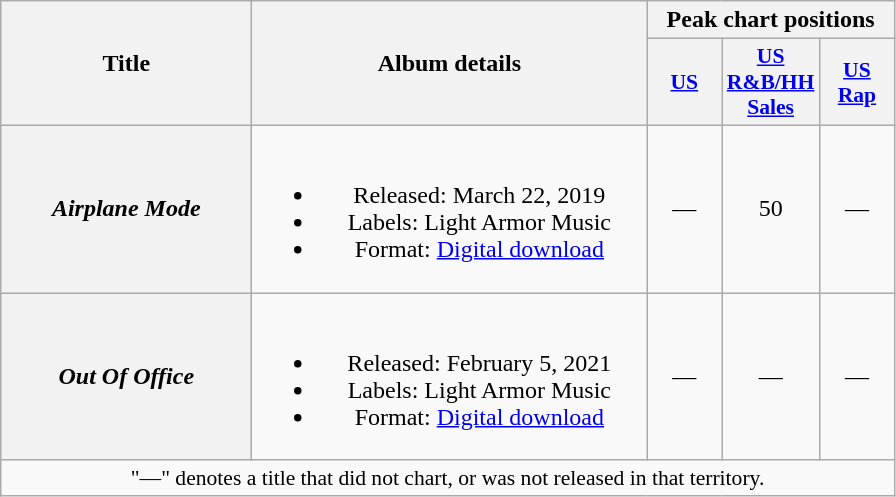<table class="wikitable plainrowheaders" style="text-align: center;">
<tr>
<th scope="col" rowspan="2" style="width:10em;">Title</th>
<th scope="col" rowspan="2" style="width:16em;">Album details</th>
<th scope="col" colspan="3">Peak chart positions</th>
</tr>
<tr>
<th scope="col" style="width:3em;font-size:90%;"><a href='#'>US</a><br></th>
<th scope="col" style="width:3em;font-size:90%;"><a href='#'>US R&B/HH Sales</a><br></th>
<th scope="col" style="width:3em;font-size:90%;"><a href='#'>US Rap</a><br></th>
</tr>
<tr>
<th scope="row"><em>Airplane Mode</em></th>
<td><br><ul><li>Released: March 22, 2019</li><li>Labels: Light Armor Music</li><li>Format: <a href='#'>Digital download</a></li></ul></td>
<td>—</td>
<td>50</td>
<td>—</td>
</tr>
<tr>
<th scope="row"><em>Out Of Office</em></th>
<td><br><ul><li>Released: February 5, 2021</li><li>Labels: Light Armor Music</li><li>Format: <a href='#'>Digital download</a></li></ul></td>
<td>—</td>
<td>—</td>
<td>—</td>
</tr>
<tr>
<td colspan="14" style="font-size:90%">"—" denotes a title that did not chart, or was not released in that territory.</td>
</tr>
</table>
